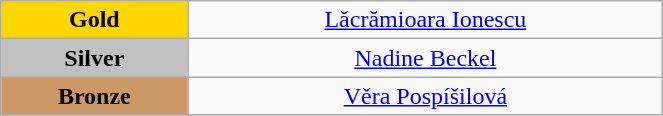<table class="wikitable" style="text-align:center; " width="35%">
<tr>
<td bgcolor="gold"><strong>Gold</strong></td>
<td><a href='#'>Lăcrămioara Ionescu</a><br>  <small><em></em></small></td>
</tr>
<tr>
<td bgcolor="silver"><strong>Silver</strong></td>
<td><a href='#'>Nadine Beckel</a><br>  <small><em></em></small></td>
</tr>
<tr>
<td bgcolor="CC9966"><strong>Bronze</strong></td>
<td><a href='#'>Věra Pospíšilová</a><br>  <small><em></em></small></td>
</tr>
</table>
